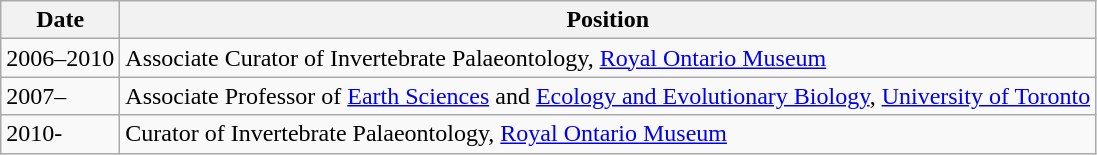<table class=wikitable>
<tr>
<th>Date</th>
<th>Position</th>
</tr>
<tr>
<td>2006–2010</td>
<td>Associate Curator of Invertebrate Palaeontology, <a href='#'>Royal Ontario Museum</a></td>
</tr>
<tr>
<td>2007–</td>
<td>Associate Professor of <a href='#'>Earth Sciences</a> and <a href='#'>Ecology and Evolutionary Biology</a>, <a href='#'>University of Toronto</a></td>
</tr>
<tr>
<td>2010-</td>
<td>Curator of Invertebrate Palaeontology, <a href='#'>Royal Ontario Museum</a></td>
</tr>
</table>
